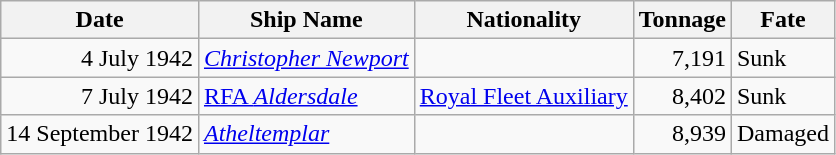<table class="wikitable sortable">
<tr>
<th>Date</th>
<th>Ship Name</th>
<th>Nationality</th>
<th>Tonnage</th>
<th>Fate</th>
</tr>
<tr>
<td align="right">4 July 1942</td>
<td align="left"><em><a href='#'>Christopher Newport</a></em></td>
<td align="left"></td>
<td align="right">7,191</td>
<td align="left">Sunk</td>
</tr>
<tr>
<td align="right">7 July 1942</td>
<td align="left"><a href='#'>RFA <em>Aldersdale</em></a></td>
<td align="left"> <a href='#'>Royal Fleet Auxiliary</a></td>
<td align="right">8,402</td>
<td>Sunk</td>
</tr>
<tr>
<td align="right">14 September 1942</td>
<td align="left"><em><a href='#'>Atheltemplar</a></em></td>
<td align="left"></td>
<td align="right">8,939</td>
<td>Damaged</td>
</tr>
</table>
